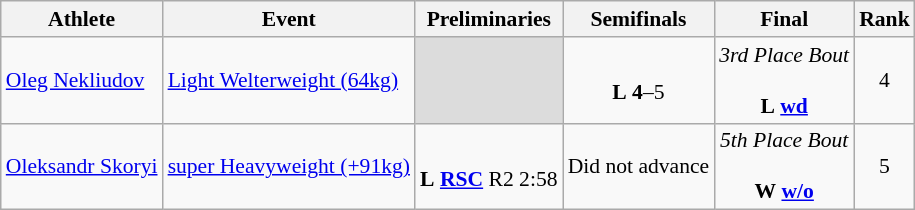<table class="wikitable" border="1" style="font-size:90%">
<tr>
<th>Athlete</th>
<th>Event</th>
<th>Preliminaries</th>
<th>Semifinals</th>
<th>Final</th>
<th>Rank</th>
</tr>
<tr>
<td><a href='#'>Oleg Nekliudov</a></td>
<td><a href='#'>Light Welterweight (64kg)</a></td>
<td align=center bgcolor=#DCDCDC></td>
<td align=center> <br> <strong>L</strong> <strong>4</strong>–5</td>
<td align=center><em>3rd Place Bout</em><br> <br> <strong>L</strong> <strong><a href='#'>wd</a></strong></td>
<td align=center>4</td>
</tr>
<tr>
<td><a href='#'>Oleksandr Skoryi</a></td>
<td><a href='#'>super Heavyweight (+91kg)</a></td>
<td align=center> <br> <strong>L</strong> <strong><a href='#'>RSC</a></strong> R2 2:58</td>
<td align=center>Did not advance</td>
<td align=center><em>5th Place Bout</em><br> <br> <strong>W</strong> <strong><a href='#'>w/o</a></strong></td>
<td align=center>5</td>
</tr>
</table>
